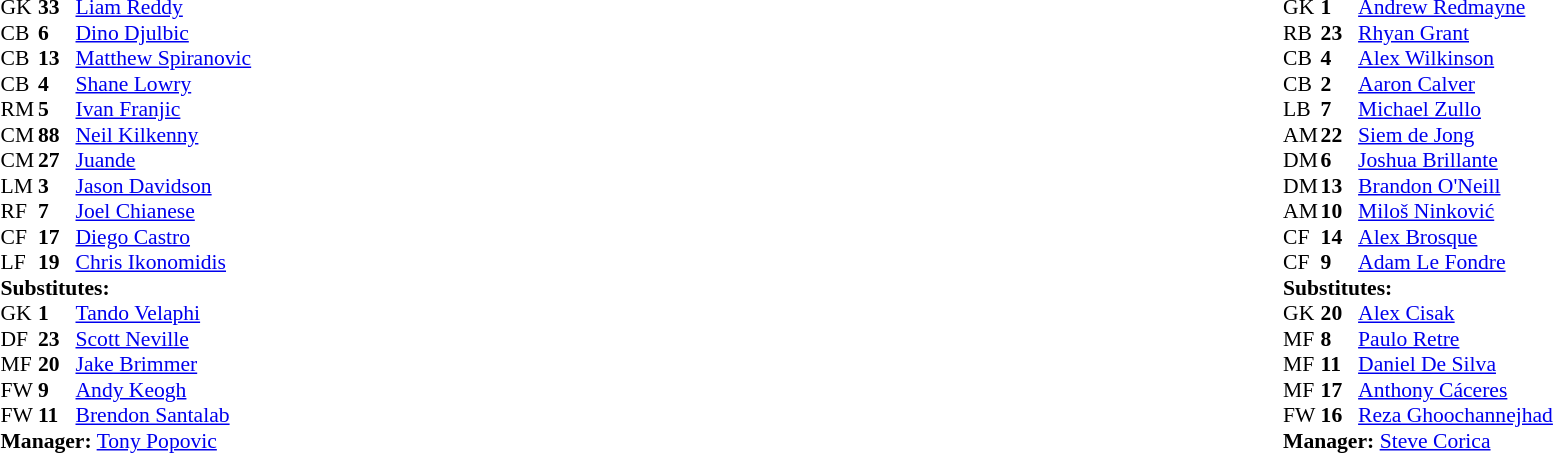<table width="100%">
<tr>
<td valign="top" width="40%"><br><table style="font-size:90%" cellspacing="0" cellpadding="0">
<tr>
<th width=25></th>
<th width=25></th>
</tr>
<tr>
</tr>
<tr>
<td>GK</td>
<td><strong>33</strong></td>
<td> <a href='#'>Liam Reddy</a></td>
</tr>
<tr>
<td>CB</td>
<td><strong>6</strong></td>
<td> <a href='#'>Dino Djulbic</a></td>
<td></td>
</tr>
<tr>
<td>CB</td>
<td><strong>13</strong></td>
<td> <a href='#'>Matthew Spiranovic</a></td>
</tr>
<tr>
<td>CB</td>
<td><strong>4</strong></td>
<td> <a href='#'>Shane Lowry</a></td>
<td></td>
</tr>
<tr>
<td>RM</td>
<td><strong>5</strong></td>
<td> <a href='#'>Ivan Franjic</a></td>
<td></td>
<td></td>
</tr>
<tr>
<td>CM</td>
<td><strong>88</strong></td>
<td> <a href='#'>Neil Kilkenny</a></td>
<td></td>
<td></td>
</tr>
<tr>
<td>CM</td>
<td><strong>27</strong></td>
<td> <a href='#'>Juande</a></td>
<td></td>
</tr>
<tr>
<td>LM</td>
<td><strong>3</strong></td>
<td> <a href='#'>Jason Davidson</a></td>
</tr>
<tr>
<td>RF</td>
<td><strong>7</strong></td>
<td> <a href='#'>Joel Chianese</a></td>
<td></td>
<td></td>
</tr>
<tr>
<td>CF</td>
<td><strong>17</strong></td>
<td> <a href='#'>Diego Castro</a></td>
</tr>
<tr>
<td>LF</td>
<td><strong>19</strong></td>
<td> <a href='#'>Chris Ikonomidis</a></td>
<td></td>
<td></td>
</tr>
<tr>
<td colspan=3><strong>Substitutes:</strong></td>
</tr>
<tr>
<td>GK</td>
<td><strong>1</strong></td>
<td> <a href='#'>Tando Velaphi</a></td>
</tr>
<tr>
<td>DF</td>
<td><strong>23</strong></td>
<td> <a href='#'>Scott Neville</a></td>
<td></td>
<td></td>
</tr>
<tr>
<td>MF</td>
<td><strong>20</strong></td>
<td> <a href='#'>Jake Brimmer</a></td>
<td></td>
<td></td>
</tr>
<tr>
<td>FW</td>
<td><strong>9</strong></td>
<td> <a href='#'>Andy Keogh</a></td>
<td></td>
<td></td>
</tr>
<tr>
<td>FW</td>
<td><strong>11</strong></td>
<td> <a href='#'>Brendon Santalab</a></td>
<td></td>
<td></td>
</tr>
<tr>
<td colspan=3><strong>Manager:</strong>  <a href='#'>Tony Popovic</a></td>
</tr>
<tr>
<td colspan=4></td>
</tr>
</table>
</td>
<td valign="top"></td>
<td valign="top" width="50%"><br><table style="font-size:90%;margin:auto" cellspacing="0" cellpadding="0">
<tr>
<th width=25></th>
<th width=25></th>
</tr>
<tr>
<td>GK</td>
<td><strong>1</strong></td>
<td> <a href='#'>Andrew Redmayne</a></td>
</tr>
<tr>
<td>RB</td>
<td><strong>23</strong></td>
<td> <a href='#'>Rhyan Grant</a></td>
<td></td>
</tr>
<tr>
<td>CB</td>
<td><strong>4</strong></td>
<td> <a href='#'>Alex Wilkinson</a></td>
</tr>
<tr>
<td>CB</td>
<td><strong>2</strong></td>
<td> <a href='#'>Aaron Calver</a></td>
</tr>
<tr>
<td>LB</td>
<td><strong>7</strong></td>
<td> <a href='#'>Michael Zullo</a></td>
</tr>
<tr>
<td>AM</td>
<td><strong>22</strong></td>
<td> <a href='#'>Siem de Jong</a></td>
<td></td>
<td></td>
</tr>
<tr>
<td>DM</td>
<td><strong>6</strong></td>
<td> <a href='#'>Joshua Brillante</a></td>
</tr>
<tr>
<td>DM</td>
<td><strong>13</strong></td>
<td> <a href='#'>Brandon O'Neill</a></td>
</tr>
<tr>
<td>AM</td>
<td><strong>10</strong></td>
<td> <a href='#'>Miloš Ninković</a></td>
</tr>
<tr>
<td>CF</td>
<td><strong>14</strong></td>
<td> <a href='#'>Alex Brosque</a></td>
<td></td>
<td></td>
</tr>
<tr>
<td>CF</td>
<td><strong>9</strong></td>
<td> <a href='#'>Adam Le Fondre</a></td>
</tr>
<tr>
<td colspan=3><strong>Substitutes:</strong></td>
</tr>
<tr>
<td>GK</td>
<td><strong>20</strong></td>
<td> <a href='#'>Alex Cisak</a></td>
</tr>
<tr>
<td>MF</td>
<td><strong>8</strong></td>
<td> <a href='#'>Paulo Retre</a></td>
</tr>
<tr>
<td>MF</td>
<td><strong>11</strong></td>
<td> <a href='#'>Daniel De Silva</a></td>
</tr>
<tr>
<td>MF</td>
<td><strong>17</strong></td>
<td> <a href='#'>Anthony Cáceres</a></td>
<td></td>
<td></td>
</tr>
<tr>
<td>FW</td>
<td><strong>16</strong></td>
<td> <a href='#'>Reza Ghoochannejhad</a></td>
<td></td>
<td></td>
</tr>
<tr>
<td colspan=3><strong>Manager:</strong>  <a href='#'>Steve Corica</a></td>
<td></td>
</tr>
<tr>
<td colspan=4></td>
</tr>
</table>
</td>
</tr>
</table>
